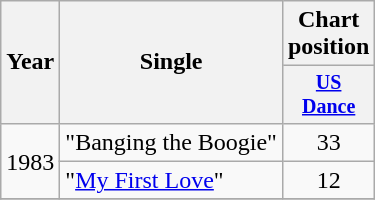<table class="wikitable" style="text-align:center;">
<tr>
<th rowspan="2">Year</th>
<th rowspan="2">Single</th>
<th colspan="4">Chart position</th>
</tr>
<tr style="font-size:smaller;">
<th width="40"><a href='#'>US<br>Dance</a></th>
</tr>
<tr>
<td rowspan="2">1983</td>
<td align="left">"Banging the Boogie"</td>
<td>33</td>
</tr>
<tr>
<td align="left">"<a href='#'>My First Love</a>"</td>
<td>12</td>
</tr>
<tr>
</tr>
</table>
